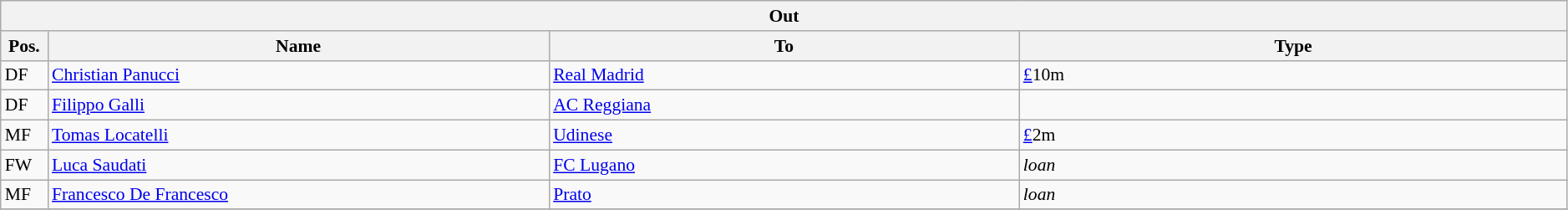<table class="wikitable" style="font-size:90%;width:99%;">
<tr>
<th colspan="4">Out</th>
</tr>
<tr>
<th width=3%>Pos.</th>
<th width=32%>Name</th>
<th width=30%>To</th>
<th width=35%>Type</th>
</tr>
<tr>
<td>DF</td>
<td><a href='#'>Christian Panucci</a></td>
<td><a href='#'>Real Madrid</a></td>
<td><a href='#'>£</a>10m</td>
</tr>
<tr>
<td>DF</td>
<td><a href='#'>Filippo Galli</a></td>
<td><a href='#'>AC Reggiana</a></td>
<td></td>
</tr>
<tr>
<td>MF</td>
<td><a href='#'>Tomas Locatelli</a></td>
<td><a href='#'>Udinese</a></td>
<td><a href='#'>£</a>2m</td>
</tr>
<tr>
<td>FW</td>
<td><a href='#'>Luca Saudati</a></td>
<td><a href='#'>FC Lugano</a></td>
<td><em>loan</em></td>
</tr>
<tr>
<td>MF</td>
<td><a href='#'>Francesco De Francesco</a></td>
<td><a href='#'>Prato</a></td>
<td><em>loan</em></td>
</tr>
<tr>
</tr>
</table>
